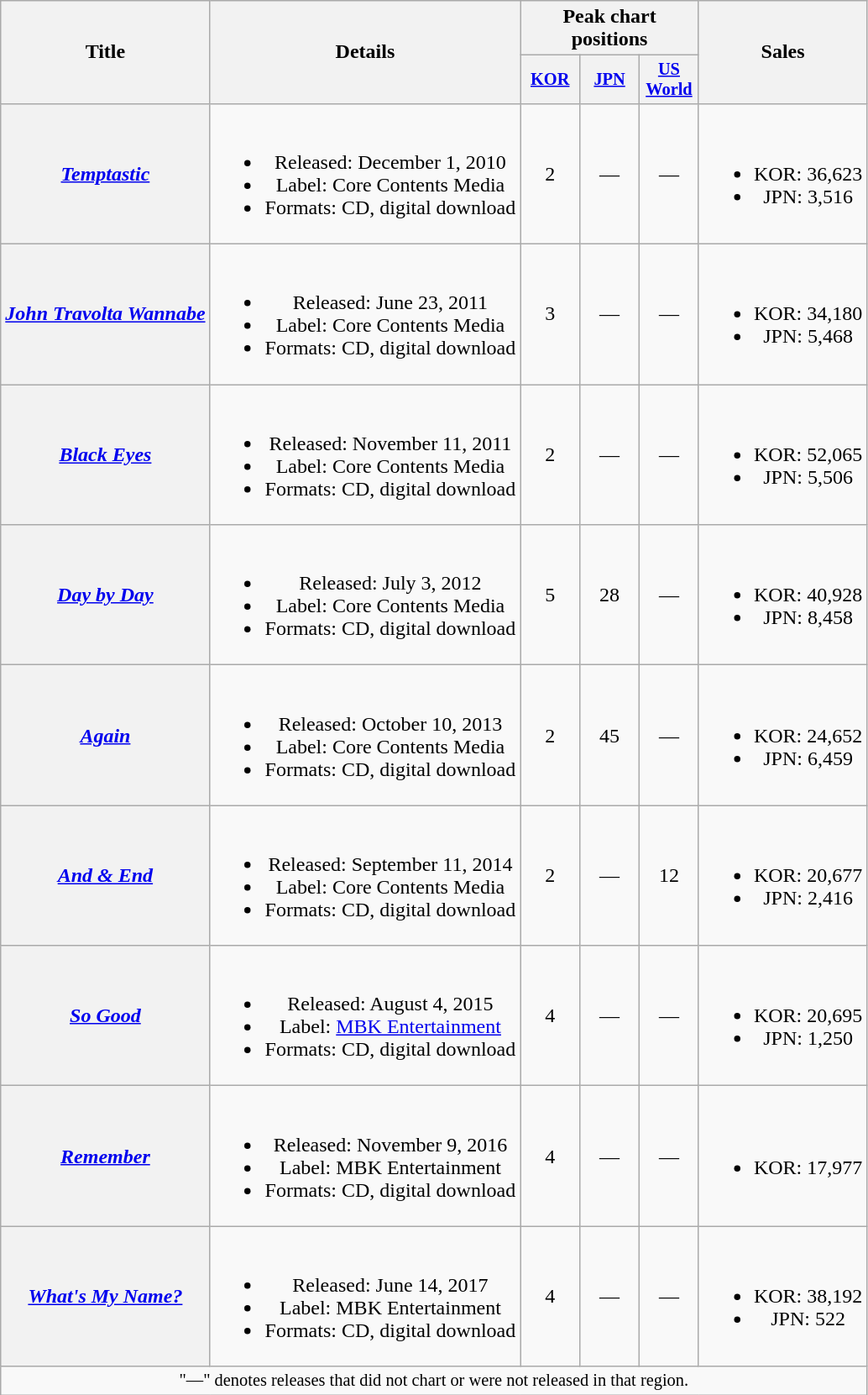<table class="wikitable plainrowheaders" style="text-align:center;">
<tr>
<th scope="col" rowspan="2">Title</th>
<th scope="col" rowspan="2">Details</th>
<th scope="col" colspan="3">Peak chart positions</th>
<th scope="col" rowspan="2">Sales</th>
</tr>
<tr>
<th scope="col" style="width:3em;font-size:85%"><a href='#'>KOR</a><br></th>
<th scope="col" style="width:3em;font-size:85%"><a href='#'>JPN</a><br></th>
<th scope="col" style="width:3em;font-size:85%"><a href='#'>US World</a><br></th>
</tr>
<tr>
<th scope="row"><em><a href='#'>Temptastic</a></em></th>
<td><br><ul><li>Released: December 1, 2010</li><li>Label: Core Contents Media</li><li>Formats: CD, digital download</li></ul></td>
<td>2</td>
<td>—</td>
<td>—</td>
<td><br><ul><li>KOR: 36,623</li><li>JPN: 3,516</li></ul></td>
</tr>
<tr>
<th scope="row"><em><a href='#'>John Travolta Wannabe</a></em></th>
<td><br><ul><li>Released: June 23, 2011</li><li>Label: Core Contents Media</li><li>Formats: CD, digital download</li></ul></td>
<td>3</td>
<td>—</td>
<td>—</td>
<td><br><ul><li>KOR: 34,180</li><li>JPN: 5,468</li></ul></td>
</tr>
<tr>
<th scope="row"><em><a href='#'>Black Eyes</a></em></th>
<td><br><ul><li>Released: November 11, 2011</li><li>Label: Core Contents Media</li><li>Formats: CD, digital download</li></ul></td>
<td>2</td>
<td>—</td>
<td>—</td>
<td><br><ul><li>KOR: 52,065</li><li>JPN: 5,506</li></ul></td>
</tr>
<tr>
<th scope="row"><em><a href='#'>Day by Day</a></em></th>
<td><br><ul><li>Released: July 3, 2012</li><li>Label: Core Contents Media</li><li>Formats: CD, digital download</li></ul></td>
<td>5</td>
<td>28</td>
<td>—</td>
<td><br><ul><li>KOR: 40,928</li><li>JPN: 8,458</li></ul></td>
</tr>
<tr>
<th scope="row"><em><a href='#'>Again</a></em></th>
<td><br><ul><li>Released: October 10, 2013</li><li>Label: Core Contents Media</li><li>Formats: CD, digital download</li></ul></td>
<td>2</td>
<td>45</td>
<td>—</td>
<td><br><ul><li>KOR: 24,652</li><li>JPN: 6,459</li></ul></td>
</tr>
<tr>
<th scope="row"><em><a href='#'>And & End</a></em></th>
<td><br><ul><li>Released: September 11, 2014</li><li>Label: Core Contents Media</li><li>Formats: CD, digital download</li></ul></td>
<td>2</td>
<td>—</td>
<td>12</td>
<td><br><ul><li>KOR: 20,677</li><li>JPN: 2,416</li></ul></td>
</tr>
<tr>
<th scope="row"><em><a href='#'>So Good</a></em></th>
<td><br><ul><li>Released: August 4, 2015</li><li>Label: <a href='#'>MBK Entertainment</a></li><li>Formats: CD, digital download</li></ul></td>
<td>4</td>
<td>—</td>
<td>—</td>
<td><br><ul><li>KOR: 20,695</li><li>JPN: 1,250</li></ul></td>
</tr>
<tr>
<th scope="row"><em><a href='#'>Remember</a></em></th>
<td><br><ul><li>Released: November 9, 2016</li><li>Label: MBK Entertainment</li><li>Formats: CD, digital download</li></ul></td>
<td>4</td>
<td>—</td>
<td>—</td>
<td><br><ul><li>KOR: 17,977</li></ul></td>
</tr>
<tr>
<th scope="row"><em><a href='#'>What's My Name?</a></em></th>
<td><br><ul><li>Released: June 14, 2017</li><li>Label: MBK Entertainment</li><li>Formats: CD, digital download</li></ul></td>
<td>4</td>
<td>—</td>
<td>—</td>
<td><br><ul><li>KOR: 38,192</li><li>JPN: 522</li></ul></td>
</tr>
<tr>
<td colspan="6" style="font-size:85%;">"—" denotes releases that did not chart or were not released in that region.</td>
</tr>
</table>
